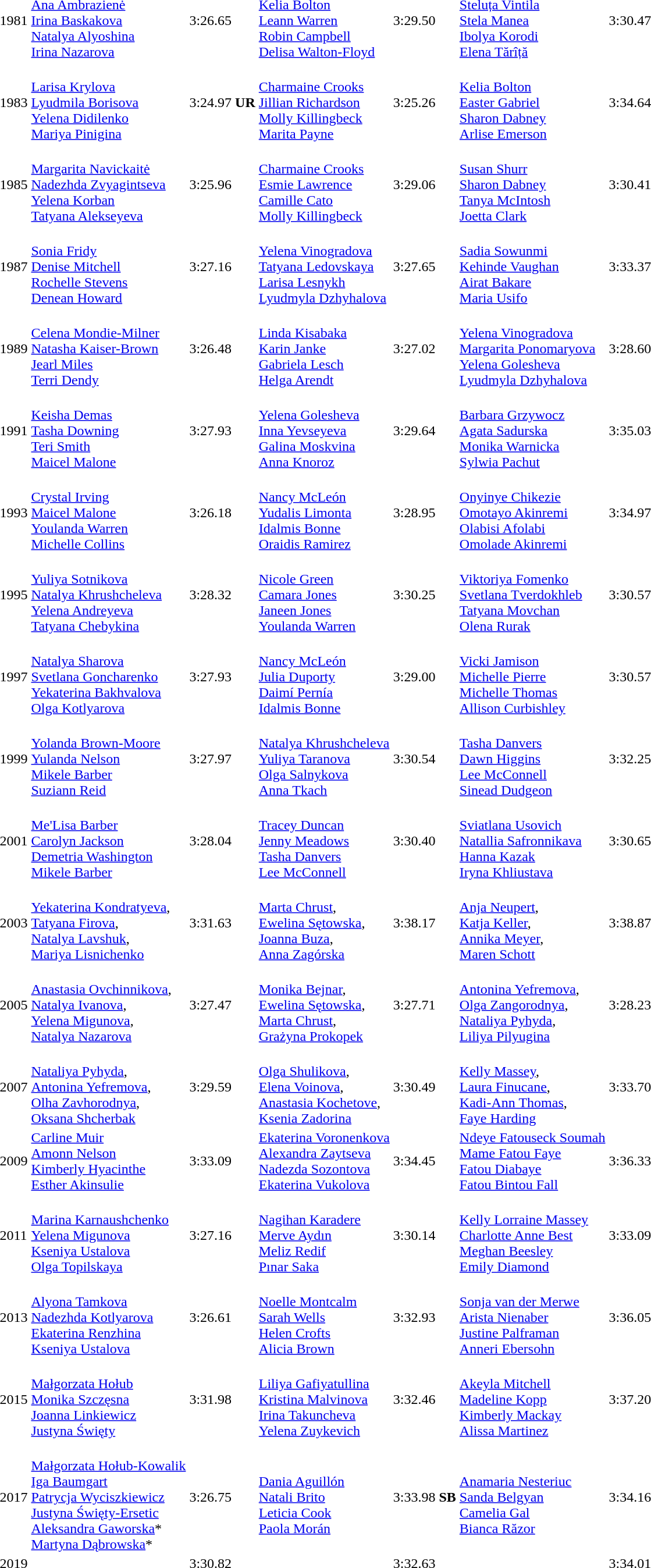<table>
<tr>
<td>1981</td>
<td><br><a href='#'>Ana Ambrazienė</a><br><a href='#'>Irina Baskakova</a><br><a href='#'>Natalya Alyoshina</a><br><a href='#'>Irina Nazarova</a></td>
<td>3:26.65</td>
<td><br><a href='#'>Kelia Bolton</a><br><a href='#'>Leann Warren</a><br><a href='#'>Robin Campbell</a><br><a href='#'>Delisa Walton-Floyd</a></td>
<td>3:29.50</td>
<td><br><a href='#'>Steluța Vintila</a><br><a href='#'>Stela Manea</a><br><a href='#'>Ibolya Korodi</a><br><a href='#'>Elena Tărîță</a></td>
<td>3:30.47</td>
</tr>
<tr>
<td>1983</td>
<td><br><a href='#'>Larisa Krylova</a><br><a href='#'>Lyudmila Borisova</a><br><a href='#'>Yelena Didilenko</a><br><a href='#'>Mariya Pinigina</a></td>
<td>3:24.97 <strong>UR</strong></td>
<td><br><a href='#'>Charmaine Crooks</a><br><a href='#'>Jillian Richardson</a><br><a href='#'>Molly Killingbeck</a><br><a href='#'>Marita Payne</a></td>
<td>3:25.26</td>
<td><br><a href='#'>Kelia Bolton</a><br><a href='#'>Easter Gabriel</a><br><a href='#'>Sharon Dabney</a><br><a href='#'>Arlise Emerson</a></td>
<td>3:34.64</td>
</tr>
<tr>
<td>1985</td>
<td><br><a href='#'>Margarita Navickaitė</a><br><a href='#'>Nadezhda Zvyagintseva</a><br><a href='#'>Yelena Korban</a><br><a href='#'>Tatyana Alekseyeva</a></td>
<td>3:25.96</td>
<td><br><a href='#'>Charmaine Crooks</a><br><a href='#'>Esmie Lawrence</a><br><a href='#'>Camille Cato</a><br><a href='#'>Molly Killingbeck</a></td>
<td>3:29.06</td>
<td><br><a href='#'>Susan Shurr</a><br><a href='#'>Sharon Dabney</a><br><a href='#'>Tanya McIntosh</a><br><a href='#'>Joetta Clark</a></td>
<td>3:30.41</td>
</tr>
<tr>
<td>1987</td>
<td><br><a href='#'>Sonia Fridy</a><br><a href='#'>Denise Mitchell</a><br><a href='#'>Rochelle Stevens</a><br><a href='#'>Denean Howard</a></td>
<td>3:27.16</td>
<td><br><a href='#'>Yelena Vinogradova</a><br><a href='#'>Tatyana Ledovskaya</a><br><a href='#'>Larisa Lesnykh</a><br><a href='#'>Lyudmyla Dzhyhalova</a></td>
<td>3:27.65</td>
<td><br><a href='#'>Sadia Sowunmi</a><br><a href='#'>Kehinde Vaughan</a><br><a href='#'>Airat Bakare</a><br><a href='#'>Maria Usifo</a></td>
<td>3:33.37</td>
</tr>
<tr>
<td>1989</td>
<td><br><a href='#'>Celena Mondie-Milner</a><br><a href='#'>Natasha Kaiser-Brown</a><br><a href='#'>Jearl Miles</a><br><a href='#'>Terri Dendy</a></td>
<td>3:26.48</td>
<td><br><a href='#'>Linda Kisabaka</a><br><a href='#'>Karin Janke</a><br><a href='#'>Gabriela Lesch</a><br><a href='#'>Helga Arendt</a></td>
<td>3:27.02</td>
<td><br><a href='#'>Yelena Vinogradova</a><br><a href='#'>Margarita Ponomaryova</a><br><a href='#'>Yelena Golesheva</a><br><a href='#'>Lyudmyla Dzhyhalova</a></td>
<td>3:28.60</td>
</tr>
<tr>
<td>1991</td>
<td><br><a href='#'>Keisha Demas</a><br><a href='#'>Tasha Downing</a><br><a href='#'>Teri Smith</a><br><a href='#'>Maicel Malone</a></td>
<td>3:27.93</td>
<td><br><a href='#'>Yelena Golesheva</a><br><a href='#'>Inna Yevseyeva</a><br><a href='#'>Galina Moskvina</a><br><a href='#'>Anna Knoroz</a></td>
<td>3:29.64</td>
<td><br><a href='#'>Barbara Grzywocz</a><br><a href='#'>Agata Sadurska</a><br><a href='#'>Monika Warnicka</a><br><a href='#'>Sylwia Pachut</a></td>
<td>3:35.03</td>
</tr>
<tr>
<td>1993</td>
<td><br><a href='#'>Crystal Irving</a><br><a href='#'>Maicel Malone</a><br><a href='#'>Youlanda Warren</a><br><a href='#'>Michelle Collins</a></td>
<td>3:26.18</td>
<td><br><a href='#'>Nancy McLeón</a><br><a href='#'>Yudalis Limonta</a><br><a href='#'>Idalmis Bonne</a><br><a href='#'>Oraidis Ramirez</a></td>
<td>3:28.95</td>
<td><br><a href='#'>Onyinye Chikezie</a><br><a href='#'>Omotayo Akinremi</a><br><a href='#'>Olabisi Afolabi</a><br><a href='#'>Omolade Akinremi</a></td>
<td>3:34.97</td>
</tr>
<tr>
<td>1995</td>
<td><br><a href='#'>Yuliya Sotnikova</a><br><a href='#'>Natalya Khrushcheleva</a><br><a href='#'>Yelena Andreyeva</a><br><a href='#'>Tatyana Chebykina</a></td>
<td>3:28.32</td>
<td><br><a href='#'>Nicole Green</a><br><a href='#'>Camara Jones</a><br><a href='#'>Janeen Jones</a><br><a href='#'>Youlanda Warren</a></td>
<td>3:30.25</td>
<td><br><a href='#'>Viktoriya Fomenko</a><br><a href='#'>Svetlana Tverdokhleb</a><br><a href='#'>Tatyana Movchan</a><br><a href='#'>Olena Rurak</a></td>
<td>3:30.57</td>
</tr>
<tr>
<td>1997</td>
<td><br><a href='#'>Natalya Sharova</a><br><a href='#'>Svetlana Goncharenko</a><br><a href='#'>Yekaterina Bakhvalova</a><br><a href='#'>Olga Kotlyarova</a></td>
<td>3:27.93</td>
<td><br><a href='#'>Nancy McLeón</a><br><a href='#'>Julia Duporty</a><br><a href='#'>Daimí Pernía</a><br><a href='#'>Idalmis Bonne</a></td>
<td>3:29.00</td>
<td><br><a href='#'>Vicki Jamison</a><br><a href='#'>Michelle Pierre</a><br><a href='#'>Michelle Thomas</a><br><a href='#'>Allison Curbishley</a></td>
<td>3:30.57</td>
</tr>
<tr>
<td>1999</td>
<td><br><a href='#'>Yolanda Brown-Moore</a><br><a href='#'>Yulanda Nelson</a><br><a href='#'>Mikele Barber</a><br><a href='#'>Suziann Reid</a></td>
<td>3:27.97</td>
<td><br><a href='#'>Natalya Khrushcheleva</a><br><a href='#'>Yuliya Taranova</a><br><a href='#'>Olga Salnykova</a><br><a href='#'>Anna Tkach</a></td>
<td>3:30.54</td>
<td><br><a href='#'>Tasha Danvers</a><br><a href='#'>Dawn Higgins</a><br><a href='#'>Lee McConnell</a><br><a href='#'>Sinead Dudgeon</a></td>
<td>3:32.25</td>
</tr>
<tr>
<td>2001</td>
<td><br><a href='#'>Me'Lisa Barber</a><br><a href='#'>Carolyn Jackson</a><br><a href='#'>Demetria Washington</a><br><a href='#'>Mikele Barber</a></td>
<td>3:28.04</td>
<td><br><a href='#'>Tracey Duncan</a><br><a href='#'>Jenny Meadows</a><br><a href='#'>Tasha Danvers</a><br><a href='#'>Lee McConnell</a></td>
<td>3:30.40</td>
<td><br><a href='#'>Sviatlana Usovich</a><br><a href='#'>Natallia Safronnikava</a><br><a href='#'>Hanna Kazak</a><br><a href='#'>Iryna Khliustava</a></td>
<td>3:30.65</td>
</tr>
<tr>
<td>2003</td>
<td><br><a href='#'>Yekaterina Kondratyeva</a>,<br><a href='#'>Tatyana Firova</a>,<br><a href='#'>Natalya Lavshuk</a>,<br><a href='#'>Mariya Lisnichenko</a></td>
<td>3:31.63</td>
<td><br><a href='#'>Marta Chrust</a>,<br><a href='#'>Ewelina Sętowska</a>,<br><a href='#'>Joanna Buza</a>,<br><a href='#'>Anna Zagórska</a></td>
<td>3:38.17</td>
<td><br><a href='#'>Anja Neupert</a>,<br><a href='#'>Katja Keller</a>,<br><a href='#'>Annika Meyer</a>,<br><a href='#'>Maren Schott</a></td>
<td>3:38.87</td>
</tr>
<tr>
<td>2005</td>
<td><br><a href='#'>Anastasia Ovchinnikova</a>,<br><a href='#'>Natalya Ivanova</a>,<br><a href='#'>Yelena Migunova</a>,<br><a href='#'>Natalya Nazarova</a></td>
<td>3:27.47</td>
<td><br><a href='#'>Monika Bejnar</a>,<br><a href='#'>Ewelina Sętowska</a>,<br><a href='#'>Marta Chrust</a>,<br><a href='#'>Grażyna Prokopek</a></td>
<td>3:27.71</td>
<td><br><a href='#'>Antonina Yefremova</a>,<br><a href='#'>Olga Zangorodnya</a>,<br><a href='#'>Nataliya Pyhyda</a>,<br><a href='#'>Liliya Pilyugina</a></td>
<td>3:28.23</td>
</tr>
<tr>
<td>2007</td>
<td><br><a href='#'>Nataliya Pyhyda</a>,<br><a href='#'>Antonina Yefremova</a>,<br><a href='#'>Olha Zavhorodnya</a>,<br><a href='#'>Oksana Shcherbak</a></td>
<td>3:29.59</td>
<td><br><a href='#'>Olga Shulikova</a>,<br><a href='#'>Elena Voinova</a>,<br><a href='#'>Anastasia Kochetove</a>,<br><a href='#'>Ksenia Zadorina</a></td>
<td>3:30.49</td>
<td><br><a href='#'>Kelly Massey</a>,<br><a href='#'>Laura Finucane</a>,<br><a href='#'>Kadi-Ann Thomas</a>,<br><a href='#'>Faye Harding</a></td>
<td>3:33.70</td>
</tr>
<tr>
<td>2009</td>
<td><a href='#'>Carline Muir</a><br><a href='#'>Amonn Nelson</a><br><a href='#'>Kimberly Hyacinthe</a><br> <a href='#'>Esther Akinsulie</a><br> </td>
<td>3:33.09</td>
<td><a href='#'>Ekaterina Voronenkova</a><br><a href='#'>Alexandra Zaytseva</a><br><a href='#'>Nadezda Sozontova</a><br><a href='#'>Ekaterina Vukolova</a><br> </td>
<td>3:34.45</td>
<td><a href='#'>Ndeye Fatouseck Soumah</a><br><a href='#'>Mame Fatou Faye</a><br><a href='#'>Fatou Diabaye</a><br><a href='#'>Fatou Bintou Fall</a> <br> </td>
<td>3:36.33</td>
</tr>
<tr>
<td>2011</td>
<td><br><a href='#'>Marina Karnaushchenko</a> <br><a href='#'>Yelena Migunova</a><br><a href='#'>Kseniya Ustalova</a><br><a href='#'>Olga Topilskaya</a></td>
<td>3:27.16</td>
<td><br><a href='#'>Nagihan Karadere</a> <br><a href='#'>Merve Aydın</a><br><a href='#'>Meliz Redif</a><br><a href='#'>Pınar Saka</a></td>
<td>3:30.14</td>
<td><br><a href='#'>Kelly Lorraine Massey</a> <br><a href='#'>Charlotte Anne Best</a><br><a href='#'>Meghan Beesley</a><br><a href='#'>Emily Diamond</a></td>
<td>3:33.09</td>
</tr>
<tr>
<td>2013</td>
<td><br><a href='#'>Alyona Tamkova</a><br><a href='#'>Nadezhda Kotlyarova</a><br><a href='#'>Ekaterina Renzhina</a><br><a href='#'>Kseniya Ustalova</a></td>
<td>3:26.61</td>
<td><br><a href='#'>Noelle Montcalm</a><br><a href='#'>Sarah Wells</a><br><a href='#'>Helen Crofts</a><br><a href='#'>Alicia Brown</a></td>
<td>3:32.93</td>
<td><br><a href='#'>Sonja van der Merwe</a><br><a href='#'>Arista Nienaber</a><br><a href='#'>Justine Palframan</a><br><a href='#'>Anneri Ebersohn</a></td>
<td>3:36.05</td>
</tr>
<tr>
<td>2015</td>
<td><br><a href='#'>Małgorzata Hołub</a><br><a href='#'>Monika Szczęsna</a><br><a href='#'>Joanna Linkiewicz</a><br><a href='#'>Justyna Święty</a></td>
<td>3:31.98</td>
<td><br><a href='#'>Liliya Gafiyatullina</a><br><a href='#'>Kristina Malvinova</a><br><a href='#'>Irina Takuncheva</a><br><a href='#'>Yelena Zuykevich</a></td>
<td>3:32.46</td>
<td><br><a href='#'>Akeyla Mitchell</a><br><a href='#'>Madeline Kopp</a><br><a href='#'>Kimberly Mackay</a><br><a href='#'>Alissa Martinez</a></td>
<td>3:37.20</td>
</tr>
<tr>
<td>2017</td>
<td><br><a href='#'>Małgorzata Hołub-Kowalik</a><br><a href='#'>Iga Baumgart</a><br><a href='#'>Patrycja Wyciszkiewicz</a><br><a href='#'>Justyna Święty-Ersetic</a><br><a href='#'>Aleksandra Gaworska</a>*<br><a href='#'>Martyna Dąbrowska</a>*</td>
<td>3:26.75</td>
<td><br><a href='#'>Dania Aguillón</a><br><a href='#'>Natali Brito</a><br><a href='#'>Leticia Cook</a><br><a href='#'>Paola Morán</a></td>
<td>3:33.98 <strong>SB</strong></td>
<td><br><a href='#'>Anamaria Nesteriuc</a><br><a href='#'>Sanda Belgyan</a><br><a href='#'>Camelia Gal</a><br><a href='#'>Bianca Răzor</a></td>
<td>3:34.16</td>
</tr>
<tr>
<td>2019</td>
<td></td>
<td>3:30.82</td>
<td></td>
<td>3:32.63</td>
<td></td>
<td>3:34.01</td>
</tr>
</table>
